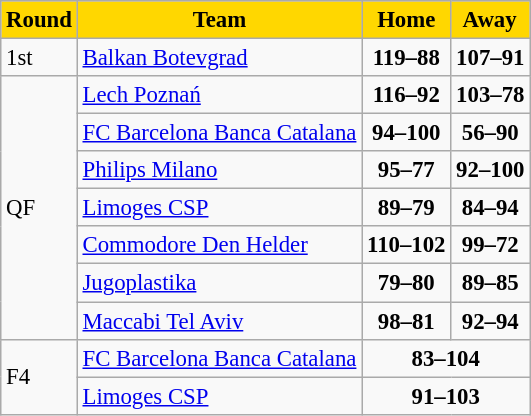<table class="wikitable" style="text-align: left; font-size:95%">
<tr bgcolor="#ccccff">
<th style="color:black; background:#FFD700;">Round</th>
<th style="color:black; background:#FFD700;">Team</th>
<th style="color:black; background:#FFD700;"> Home </th>
<th style="color:black; background:#FFD700;"> Away </th>
</tr>
<tr>
<td>1st</td>
<td> <a href='#'>Balkan Botevgrad</a></td>
<td align="center"><strong>119–88</strong></td>
<td align="center"><strong>107–91</strong></td>
</tr>
<tr>
<td rowspan=7>QF</td>
<td> <a href='#'>Lech Poznań</a></td>
<td align="center"><strong>116–92</strong></td>
<td align="center"><strong>103–78</strong></td>
</tr>
<tr>
<td> <a href='#'>FC Barcelona Banca Catalana</a></td>
<td align="center"><strong>94–100</strong></td>
<td align="center"><strong>56–90</strong></td>
</tr>
<tr>
<td> <a href='#'>Philips Milano</a></td>
<td align="center"><strong>95–77</strong></td>
<td align="center"><strong>92–100</strong></td>
</tr>
<tr>
<td> <a href='#'>Limoges CSP</a></td>
<td align="center"><strong>89–79</strong></td>
<td align="center"><strong>84–94</strong></td>
</tr>
<tr>
<td> <a href='#'>Commodore Den Helder</a></td>
<td align="center"><strong>110–102</strong></td>
<td align="center"><strong>99–72</strong></td>
</tr>
<tr>
<td> <a href='#'>Jugoplastika</a></td>
<td align="center"><strong>79–80</strong></td>
<td align="center"><strong>89–85</strong></td>
</tr>
<tr>
<td> <a href='#'>Maccabi Tel Aviv</a></td>
<td align="center"><strong>98–81</strong></td>
<td align="center"><strong>92–94</strong></td>
</tr>
<tr>
<td rowspan=2>F4</td>
<td> <a href='#'>FC Barcelona Banca Catalana</a></td>
<td colspan=2 align="center"><strong>83–104</strong></td>
</tr>
<tr>
<td> <a href='#'>Limoges CSP</a></td>
<td colspan=2 align="center"><strong>91–103</strong></td>
</tr>
</table>
